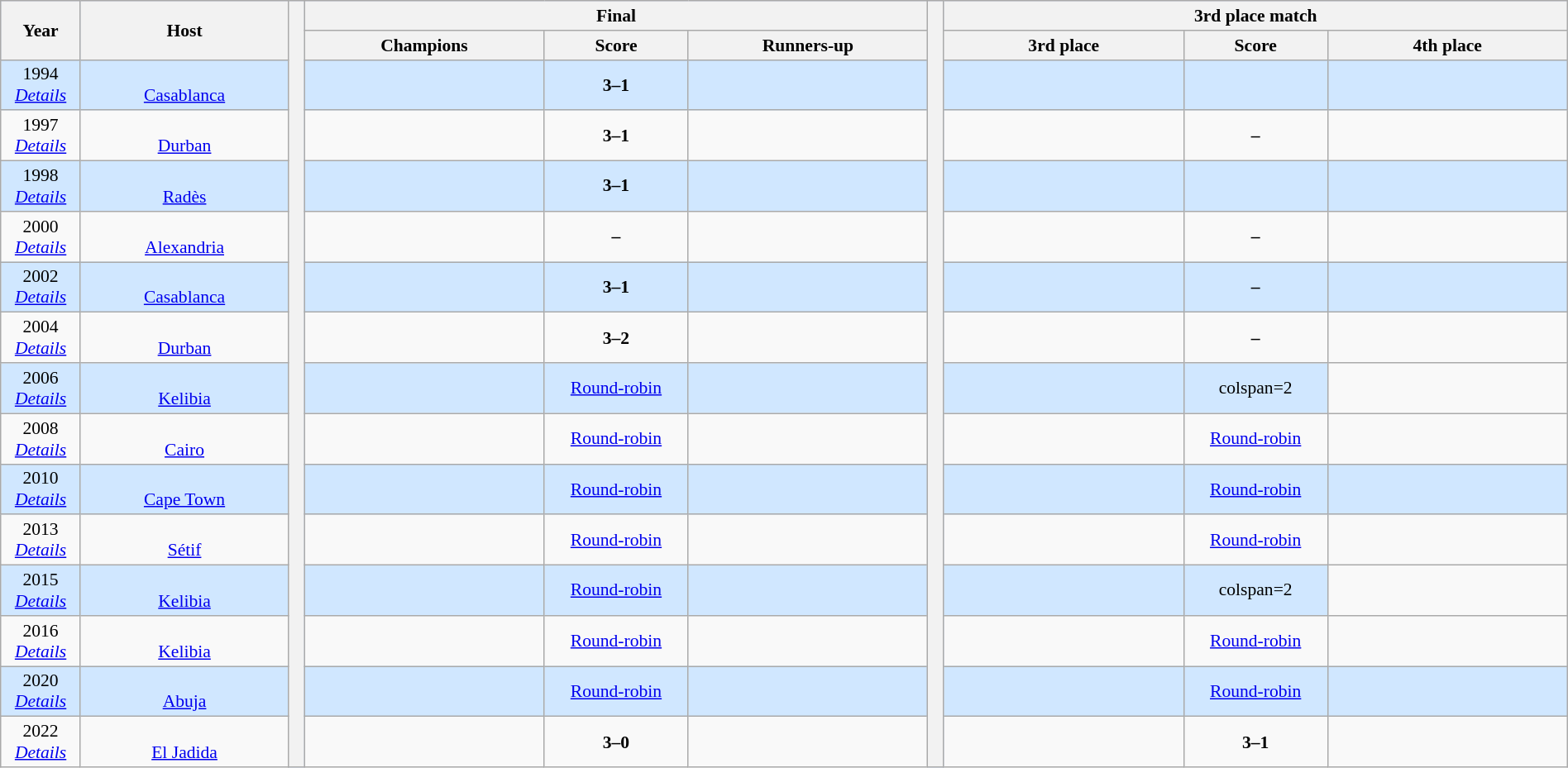<table class="wikitable" style="font-size:90%; width:100%; text-align:center;">
<tr bgcolor=#c1d8ff>
<th rowspan=2 width=5%>Year</th>
<th rowspan=2 width=13%>Host</th>
<th width=1% rowspan=16 bgcolor=#ffffff></th>
<th colspan=3>Final</th>
<th width=1% rowspan=16 bgcolor=#ffffff></th>
<th colspan=3>3rd place match</th>
</tr>
<tr bgcolor=#efefef>
<th width=15%>Champions</th>
<th width=9%>Score</th>
<th width=15%>Runners-up</th>
<th width=15%>3rd place</th>
<th width=9%>Score</th>
<th width=15%>4th place</th>
</tr>
<tr bgcolor=#d0e7ff>
<td>1994<br><em><a href='#'>Details</a></em></td>
<td><br><a href='#'>Casablanca</a></td>
<td><strong></strong></td>
<td><strong>3–1</strong></td>
<td></td>
<td></td>
<td></td>
<td></td>
</tr>
<tr>
<td>1997<br><em><a href='#'>Details</a></em></td>
<td><br><a href='#'>Durban</a></td>
<td><strong></strong></td>
<td><strong>3–1</strong></td>
<td></td>
<td></td>
<td><strong>–</strong></td>
<td></td>
</tr>
<tr bgcolor=#d0e7ff>
<td>1998<br><em><a href='#'>Details</a></em></td>
<td><br><a href='#'>Radès</a></td>
<td><strong></strong></td>
<td><strong>3–1</strong></td>
<td></td>
<td></td>
<td></td>
<td></td>
</tr>
<tr>
<td>2000<br><em><a href='#'>Details</a></em></td>
<td><br><a href='#'>Alexandria</a></td>
<td><strong></strong></td>
<td><strong>–</strong></td>
<td></td>
<td></td>
<td><strong>–</strong></td>
<td></td>
</tr>
<tr bgcolor=#d0e7ff>
<td>2002<br><em><a href='#'>Details</a></em></td>
<td><br><a href='#'>Casablanca</a></td>
<td><strong></strong></td>
<td><strong>3–1</strong></td>
<td></td>
<td></td>
<td><strong>–</strong></td>
<td></td>
</tr>
<tr>
<td>2004<br><em><a href='#'>Details</a></em></td>
<td><br><a href='#'>Durban</a></td>
<td><strong></strong></td>
<td><strong>3–2</strong></td>
<td></td>
<td></td>
<td><strong>–</strong></td>
<td></td>
</tr>
<tr bgcolor=#d0e7ff>
<td>2006<br><em><a href='#'>Details</a></em></td>
<td><br><a href='#'>Kelibia</a></td>
<td><strong></strong></td>
<td><a href='#'>Round-robin</a></td>
<td></td>
<td></td>
<td>colspan=2 </td>
</tr>
<tr>
<td>2008<br><em><a href='#'>Details</a></em></td>
<td><br><a href='#'>Cairo</a></td>
<td><strong></strong></td>
<td><a href='#'>Round-robin</a></td>
<td></td>
<td></td>
<td><a href='#'>Round-robin</a></td>
<td></td>
</tr>
<tr bgcolor=#d0e7ff>
<td>2010<br><em><a href='#'>Details</a></em></td>
<td><br><a href='#'>Cape Town</a></td>
<td><strong></strong></td>
<td><a href='#'>Round-robin</a></td>
<td></td>
<td></td>
<td><a href='#'>Round-robin</a></td>
<td></td>
</tr>
<tr>
<td>2013<br><em><a href='#'>Details</a></em></td>
<td><br><a href='#'>Sétif</a></td>
<td><strong></strong></td>
<td><a href='#'>Round-robin</a></td>
<td></td>
<td></td>
<td><a href='#'>Round-robin</a></td>
<td></td>
</tr>
<tr bgcolor=#d0e7ff>
<td>2015<br><em><a href='#'>Details</a></em></td>
<td><br><a href='#'>Kelibia</a></td>
<td><strong></strong></td>
<td><a href='#'>Round-robin</a></td>
<td></td>
<td></td>
<td>colspan=2 </td>
</tr>
<tr>
<td>2016<br><em><a href='#'>Details</a></em></td>
<td><br><a href='#'>Kelibia</a></td>
<td><strong></strong></td>
<td><a href='#'>Round-robin</a></td>
<td></td>
<td></td>
<td><a href='#'>Round-robin</a></td>
<td></td>
</tr>
<tr bgcolor=#d0e7ff>
<td>2020<br><em><a href='#'>Details</a></em></td>
<td><br><a href='#'>Abuja</a></td>
<td><strong></strong></td>
<td><a href='#'>Round-robin</a></td>
<td></td>
<td></td>
<td><a href='#'>Round-robin</a></td>
<td></td>
</tr>
<tr>
<td>2022<br><em><a href='#'>Details</a></em></td>
<td><br><a href='#'>El Jadida</a></td>
<td><strong></strong></td>
<td><strong>3–0</strong></td>
<td></td>
<td></td>
<td><strong>3–1</strong></td>
<td></td>
</tr>
</table>
